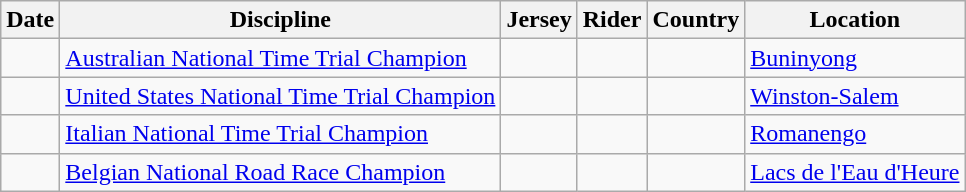<table class="wikitable">
<tr>
<th>Date</th>
<th>Discipline</th>
<th>Jersey</th>
<th>Rider</th>
<th>Country</th>
<th>Location</th>
</tr>
<tr>
<td></td>
<td><a href='#'>Australian National Time Trial Champion</a></td>
<td></td>
<td></td>
<td></td>
<td><a href='#'>Buninyong</a></td>
</tr>
<tr>
<td></td>
<td><a href='#'>United States National Time Trial Champion</a></td>
<td></td>
<td></td>
<td></td>
<td><a href='#'>Winston-Salem</a></td>
</tr>
<tr>
<td></td>
<td><a href='#'>Italian National Time Trial Champion</a></td>
<td></td>
<td></td>
<td></td>
<td><a href='#'>Romanengo</a></td>
</tr>
<tr>
<td></td>
<td><a href='#'>Belgian National Road Race Champion</a></td>
<td></td>
<td></td>
<td></td>
<td><a href='#'>Lacs de l'Eau d'Heure</a></td>
</tr>
</table>
